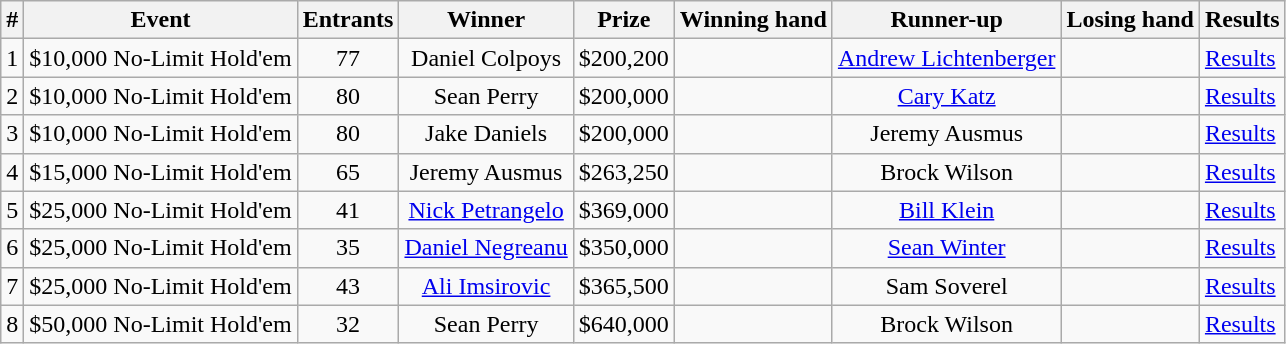<table class="wikitable sortable">
<tr>
<th bgcolor="#FFEBAD">#</th>
<th bgcolor="#FFEBAD">Event</th>
<th bgcolor="#FFEBAD">Entrants</th>
<th bgcolor="#FFEBAD">Winner</th>
<th bgcolor="#FFEBAD">Prize</th>
<th bgcolor="#FFEBAD">Winning hand</th>
<th bgcolor="#FFEBAD">Runner-up</th>
<th bgcolor="#FFEBAD">Losing hand</th>
<th bgcolor="#FFEBAD">Results</th>
</tr>
<tr>
<td>1</td>
<td>$10,000 No-Limit Hold'em</td>
<td align="center">77</td>
<td align="center"> Daniel Colpoys</td>
<td align="center">$200,200</td>
<td align="center"></td>
<td align="center"> <a href='#'>Andrew Lichtenberger</a></td>
<td align="center"></td>
<td><a href='#'>Results</a></td>
</tr>
<tr>
<td>2</td>
<td>$10,000 No-Limit Hold'em</td>
<td align="center">80</td>
<td align="center"> Sean Perry</td>
<td align="center">$200,000</td>
<td align="center"></td>
<td align="center"> <a href='#'>Cary Katz</a></td>
<td align="center"></td>
<td><a href='#'>Results</a></td>
</tr>
<tr>
<td>3</td>
<td>$10,000 No-Limit Hold'em</td>
<td align="center">80</td>
<td align="center"> Jake Daniels</td>
<td align="center">$200,000</td>
<td align="center"></td>
<td align="center"> Jeremy Ausmus</td>
<td align="center"></td>
<td><a href='#'>Results</a></td>
</tr>
<tr>
<td>4</td>
<td>$15,000 No-Limit Hold'em</td>
<td align="center">65</td>
<td align="center"> Jeremy Ausmus</td>
<td align="center">$263,250</td>
<td align="center"></td>
<td align="center"> Brock Wilson</td>
<td align="center"></td>
<td><a href='#'>Results</a></td>
</tr>
<tr>
<td>5</td>
<td>$25,000 No-Limit Hold'em</td>
<td align="center">41</td>
<td align="center"> <a href='#'>Nick Petrangelo</a></td>
<td align="center">$369,000</td>
<td align="center"></td>
<td align="center"> <a href='#'>Bill Klein</a></td>
<td align="center"></td>
<td><a href='#'>Results</a></td>
</tr>
<tr>
<td>6</td>
<td>$25,000 No-Limit Hold'em</td>
<td align="center">35</td>
<td align="center"> <a href='#'>Daniel Negreanu</a></td>
<td align="center">$350,000</td>
<td align="center"></td>
<td align="center"> <a href='#'>Sean Winter</a></td>
<td align="center"></td>
<td><a href='#'>Results</a></td>
</tr>
<tr>
<td>7</td>
<td>$25,000 No-Limit Hold'em</td>
<td align="center">43</td>
<td align="center"> <a href='#'>Ali Imsirovic</a></td>
<td align="center">$365,500</td>
<td align="center"></td>
<td align="center"> Sam Soverel</td>
<td align="center"></td>
<td><a href='#'>Results</a></td>
</tr>
<tr>
<td>8</td>
<td>$50,000 No-Limit Hold'em</td>
<td align="center">32</td>
<td align="center"> Sean Perry</td>
<td align="center">$640,000</td>
<td align="center"></td>
<td align="center"> Brock Wilson</td>
<td align="center"></td>
<td><a href='#'>Results</a></td>
</tr>
</table>
